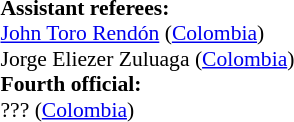<table width=50% style="font-size: 90%">
<tr>
<td><br><strong>Assistant referees:</strong>
<br><a href='#'>John Toro Rendón</a> (<a href='#'>Colombia</a>)
<br> Jorge Eliezer Zuluaga (<a href='#'>Colombia</a>)
<br><strong>Fourth official:</strong>
<br>??? (<a href='#'>Colombia</a>)</td>
</tr>
</table>
